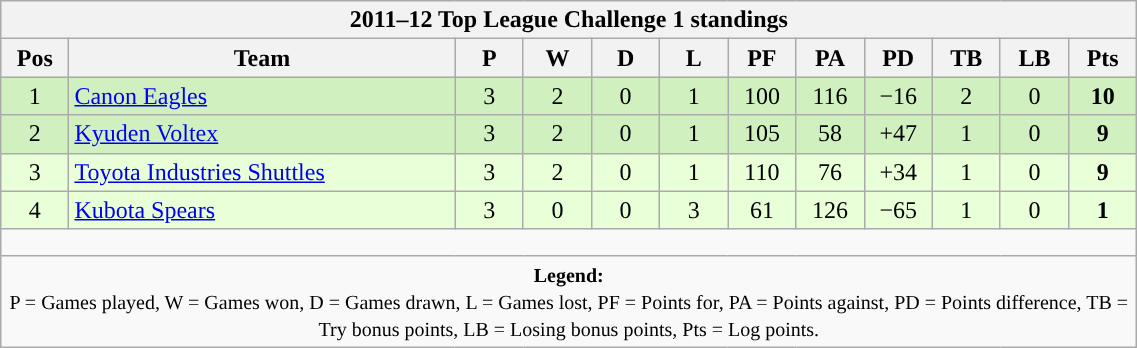<table class="wikitable" style="text-align:center; font-size:100%; width:60%;">
<tr>
<th colspan="100%" cellpadding="0" cellspacing="0"><strong>2011–12 Top League Challenge 1 standings</strong></th>
</tr>
<tr>
<th style="width:6%;">Pos</th>
<th style="width:34%;">Team</th>
<th style="width:6%;">P</th>
<th style="width:6%;">W</th>
<th style="width:6%;">D</th>
<th style="width:6%;">L</th>
<th style="width:6%;">PF</th>
<th style="width:6%;">PA</th>
<th style="width:6%;">PD</th>
<th style="width:6%;">TB</th>
<th style="width:6%;">LB</th>
<th style="width:6%;">Pts<br></th>
</tr>
<tr style="background:#D0F0C0;">
<td>1</td>
<td style="text-align:left;"><a href='#'>Canon Eagles</a></td>
<td>3</td>
<td>2</td>
<td>0</td>
<td>1</td>
<td>100</td>
<td>116</td>
<td>−16</td>
<td>2</td>
<td>0</td>
<td><strong>10</strong></td>
</tr>
<tr style="background:#D0F0C0;">
<td>2</td>
<td style="text-align:left;"><a href='#'>Kyuden Voltex</a></td>
<td>3</td>
<td>2</td>
<td>0</td>
<td>1</td>
<td>105</td>
<td>58</td>
<td>+47</td>
<td>1</td>
<td>0</td>
<td><strong>9</strong></td>
</tr>
<tr style="background:#E8FFD8;">
<td>3</td>
<td style="text-align:left;"><a href='#'>Toyota Industries Shuttles</a></td>
<td>3</td>
<td>2</td>
<td>0</td>
<td>1</td>
<td>110</td>
<td>76</td>
<td>+34</td>
<td>1</td>
<td>0</td>
<td><strong>9</strong></td>
</tr>
<tr style="background:#E8FFD8;">
<td>4</td>
<td style="text-align:left;"><a href='#'>Kubota Spears</a></td>
<td>3</td>
<td>0</td>
<td>0</td>
<td>3</td>
<td>61</td>
<td>126</td>
<td>−65</td>
<td>1</td>
<td>0</td>
<td><strong>1</strong></td>
</tr>
<tr>
<td colspan="100%" style="height:10px;"></td>
</tr>
<tr>
<td colspan="100%"><small><strong>Legend:</strong> <br> P = Games played, W = Games won, D = Games drawn, L = Games lost, PF = Points for, PA = Points against, PD = Points difference, TB = Try bonus points, LB = Losing bonus points, Pts = Log points.</small></td>
</tr>
</table>
